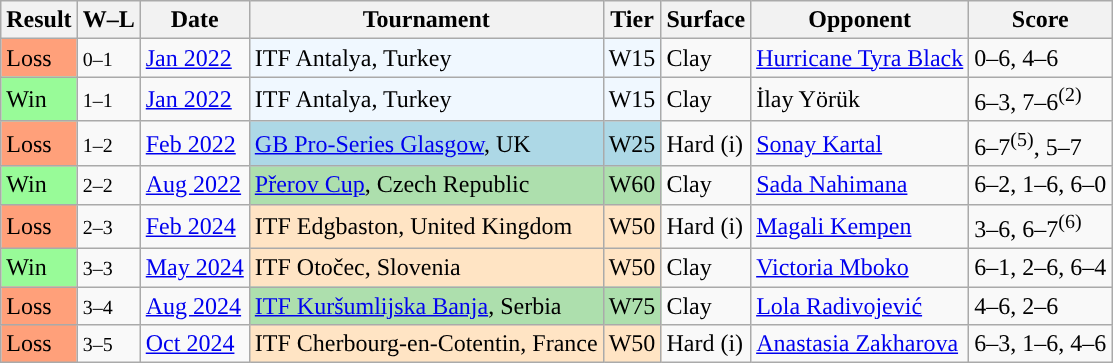<table class="wikitable sortable">
<tr>
<th>Result</th>
<th class=unsortable>W–L</th>
<th>Date</th>
<th>Tournament</th>
<th>Tier</th>
<th>Surface</th>
<th>Opponent</th>
<th class=unsortable>Score</th>
</tr>
<tr>
<td style=background:#ffa07a>Loss</td>
<td><small>0–1</small></td>
<td><a href='#'>Jan 2022</a></td>
<td style=background:#f0f8ff>ITF Antalya, Turkey</td>
<td style=background:#f0f8ff>W15</td>
<td>Clay</td>
<td> <a href='#'>Hurricane Tyra Black</a></td>
<td>0–6, 4–6</td>
</tr>
<tr>
<td style=background:#98FB98>Win</td>
<td><small>1–1</small></td>
<td><a href='#'>Jan 2022</a></td>
<td style=background:#f0f8ff>ITF Antalya, Turkey</td>
<td style=background:#f0f8ff>W15</td>
<td>Clay</td>
<td> İlay Yörük</td>
<td>6–3, 7–6<sup>(2)</sup></td>
</tr>
<tr>
<td style=background:#ffa07a>Loss</td>
<td><small>1–2</small></td>
<td><a href='#'>Feb 2022</a></td>
<td style=background:lightblue><a href='#'>GB Pro-Series Glasgow</a>, UK</td>
<td style=background:lightblue>W25</td>
<td>Hard (i)</td>
<td> <a href='#'>Sonay Kartal</a></td>
<td>6–7<sup>(5)</sup>, 5–7</td>
</tr>
<tr>
<td style=background:#98FB98>Win</td>
<td><small>2–2</small></td>
<td><a href='#'>Aug 2022</a></td>
<td style=background:#addfad><a href='#'>Přerov Cup</a>, Czech Republic</td>
<td style=background:#addfad>W60</td>
<td>Clay</td>
<td> <a href='#'>Sada Nahimana</a></td>
<td>6–2, 1–6, 6–0</td>
</tr>
<tr>
<td style=background:#ffa07a>Loss</td>
<td><small>2–3</small></td>
<td><a href='#'>Feb 2024</a></td>
<td style="background:#ffe4c4;">ITF Edgbaston, United Kingdom</td>
<td style="background:#ffe4c4;">W50</td>
<td>Hard (i)</td>
<td> <a href='#'>Magali Kempen</a></td>
<td>3–6, 6–7<sup>(6)</sup></td>
</tr>
<tr>
<td style=background:#98FB98>Win</td>
<td><small>3–3</small></td>
<td><a href='#'>May 2024</a></td>
<td style="background:#ffe4c4;">ITF Otočec, Slovenia</td>
<td style="background:#ffe4c4;">W50</td>
<td>Clay</td>
<td> <a href='#'>Victoria Mboko</a></td>
<td>6–1, 2–6, 6–4</td>
</tr>
<tr>
<td style=background:#ffa07a>Loss</td>
<td><small>3–4</small></td>
<td><a href='#'>Aug 2024</a></td>
<td style="background:#addfad;"><a href='#'>ITF Kuršumlijska Banja</a>, Serbia</td>
<td style="background:#addfad;">W75</td>
<td>Clay</td>
<td> <a href='#'>Lola Radivojević</a></td>
<td>4–6, 2–6</td>
</tr>
<tr>
<td style=background:#ffa07a>Loss</td>
<td><small>3–5</small></td>
<td><a href='#'>Oct 2024</a></td>
<td style="background:#ffe4c4;">ITF Cherbourg-en-Cotentin, France</td>
<td style="background:#ffe4c4;">W50</td>
<td>Hard (i)</td>
<td> <a href='#'>Anastasia Zakharova</a></td>
<td>6–3, 1–6, 4–6</td>
</tr>
</table>
